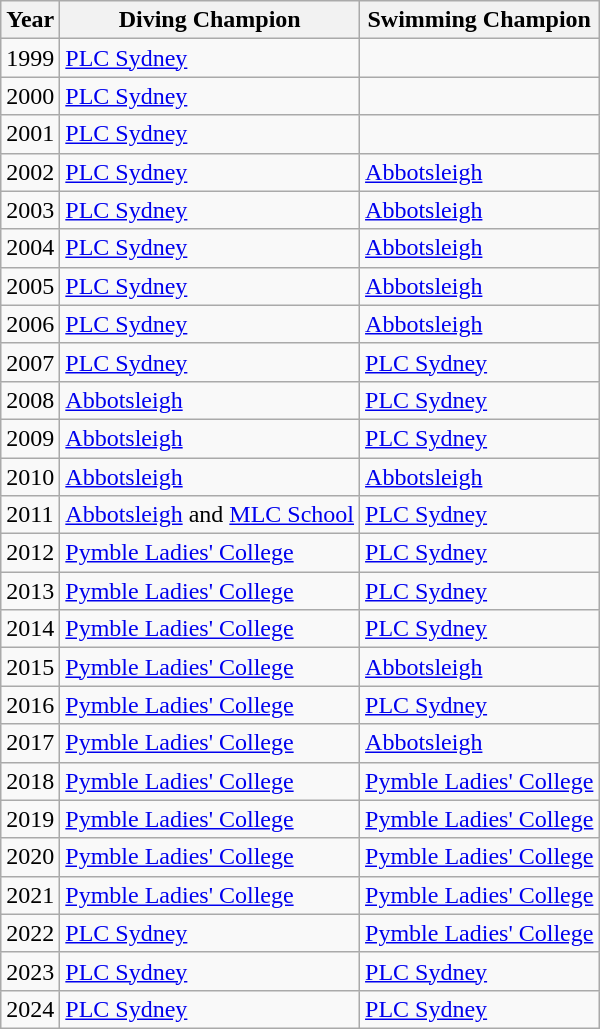<table class="wikitable sortable">
<tr>
<th>Year</th>
<th>Diving Champion</th>
<th>Swimming Champion</th>
</tr>
<tr>
<td>1999</td>
<td><a href='#'>PLC Sydney</a></td>
<td></td>
</tr>
<tr>
<td>2000</td>
<td><a href='#'>PLC Sydney</a></td>
<td></td>
</tr>
<tr>
<td>2001</td>
<td><a href='#'>PLC Sydney</a></td>
<td></td>
</tr>
<tr>
<td>2002</td>
<td><a href='#'>PLC Sydney</a></td>
<td><a href='#'>Abbotsleigh</a></td>
</tr>
<tr>
<td>2003</td>
<td><a href='#'>PLC Sydney</a></td>
<td><a href='#'>Abbotsleigh</a></td>
</tr>
<tr>
<td>2004</td>
<td><a href='#'>PLC Sydney</a></td>
<td><a href='#'>Abbotsleigh</a></td>
</tr>
<tr>
<td>2005</td>
<td><a href='#'>PLC Sydney</a></td>
<td><a href='#'>Abbotsleigh</a></td>
</tr>
<tr>
<td>2006</td>
<td><a href='#'>PLC Sydney</a></td>
<td><a href='#'>Abbotsleigh</a></td>
</tr>
<tr>
<td>2007</td>
<td><a href='#'>PLC Sydney</a></td>
<td><a href='#'>PLC Sydney</a></td>
</tr>
<tr>
<td>2008</td>
<td><a href='#'>Abbotsleigh</a></td>
<td><a href='#'>PLC Sydney</a></td>
</tr>
<tr>
<td>2009</td>
<td><a href='#'>Abbotsleigh</a></td>
<td><a href='#'>PLC Sydney</a></td>
</tr>
<tr>
<td>2010</td>
<td><a href='#'>Abbotsleigh</a></td>
<td><a href='#'>Abbotsleigh</a></td>
</tr>
<tr>
<td>2011</td>
<td><a href='#'>Abbotsleigh</a> and <a href='#'>MLC School</a></td>
<td><a href='#'>PLC Sydney</a></td>
</tr>
<tr>
<td>2012</td>
<td><a href='#'>Pymble Ladies' College</a></td>
<td><a href='#'>PLC Sydney</a></td>
</tr>
<tr>
<td>2013</td>
<td><a href='#'>Pymble Ladies' College</a></td>
<td><a href='#'>PLC Sydney</a></td>
</tr>
<tr>
<td>2014</td>
<td><a href='#'>Pymble Ladies' College</a></td>
<td><a href='#'>PLC Sydney</a></td>
</tr>
<tr>
<td>2015</td>
<td><a href='#'>Pymble Ladies' College</a></td>
<td><a href='#'>Abbotsleigh</a></td>
</tr>
<tr>
<td>2016</td>
<td><a href='#'>Pymble Ladies' College</a></td>
<td><a href='#'>PLC Sydney</a></td>
</tr>
<tr>
<td>2017</td>
<td><a href='#'>Pymble Ladies' College</a></td>
<td><a href='#'>Abbotsleigh</a></td>
</tr>
<tr>
<td>2018</td>
<td><a href='#'>Pymble Ladies' College</a></td>
<td><a href='#'>Pymble Ladies' College</a></td>
</tr>
<tr>
<td>2019</td>
<td><a href='#'>Pymble Ladies' College</a></td>
<td><a href='#'>Pymble Ladies' College</a></td>
</tr>
<tr>
<td>2020</td>
<td><a href='#'>Pymble Ladies' College</a></td>
<td><a href='#'>Pymble Ladies' College</a></td>
</tr>
<tr>
<td>2021</td>
<td><a href='#'>Pymble Ladies' College</a></td>
<td><a href='#'>Pymble Ladies' College</a></td>
</tr>
<tr>
<td>2022</td>
<td><a href='#'>PLC Sydney</a></td>
<td><a href='#'>Pymble Ladies' College</a></td>
</tr>
<tr>
<td>2023</td>
<td><a href='#'>PLC Sydney</a></td>
<td><a href='#'>PLC Sydney</a></td>
</tr>
<tr>
<td>2024</td>
<td><a href='#'>PLC Sydney</a></td>
<td><a href='#'>PLC Sydney</a></td>
</tr>
</table>
